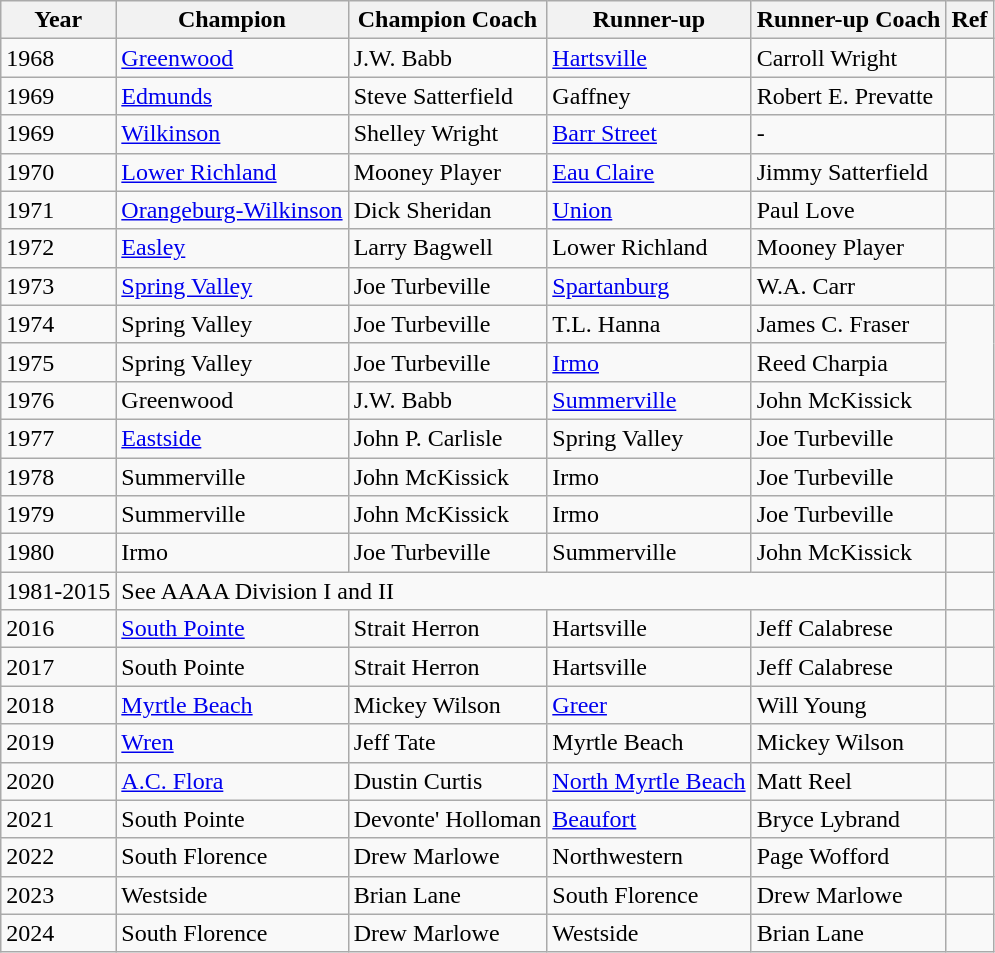<table class="wikitable sortable">
<tr>
<th scope="col">Year</th>
<th scope="col">Champion</th>
<th scope="col">Champion Coach</th>
<th scope="col">Runner-up</th>
<th scope="col">Runner-up Coach</th>
<th scope="col">Ref</th>
</tr>
<tr>
<td>1968</td>
<td><a href='#'>Greenwood</a></td>
<td>J.W. Babb</td>
<td><a href='#'>Hartsville</a></td>
<td>Carroll Wright</td>
<td></td>
</tr>
<tr>
<td>1969</td>
<td><a href='#'>Edmunds</a></td>
<td>Steve Satterfield</td>
<td>Gaffney</td>
<td>Robert E. Prevatte</td>
<td></td>
</tr>
<tr>
<td>1969</td>
<td><a href='#'>Wilkinson</a></td>
<td>Shelley Wright</td>
<td><a href='#'>Barr Street</a></td>
<td>-</td>
<td></td>
</tr>
<tr>
<td>1970</td>
<td><a href='#'>Lower Richland</a></td>
<td>Mooney Player</td>
<td><a href='#'>Eau Claire</a></td>
<td>Jimmy Satterfield</td>
<td></td>
</tr>
<tr>
<td>1971</td>
<td><a href='#'>Orangeburg-Wilkinson</a></td>
<td>Dick Sheridan</td>
<td><a href='#'>Union</a></td>
<td>Paul Love</td>
<td></td>
</tr>
<tr>
<td>1972</td>
<td><a href='#'>Easley</a></td>
<td>Larry Bagwell</td>
<td>Lower Richland</td>
<td>Mooney Player</td>
</tr>
<tr>
<td>1973</td>
<td><a href='#'>Spring Valley</a></td>
<td>Joe Turbeville</td>
<td><a href='#'>Spartanburg</a></td>
<td>W.A. Carr</td>
<td></td>
</tr>
<tr>
<td>1974</td>
<td>Spring Valley</td>
<td>Joe Turbeville</td>
<td>T.L. Hanna</td>
<td>James C. Fraser</td>
</tr>
<tr>
<td>1975</td>
<td>Spring Valley</td>
<td>Joe Turbeville</td>
<td><a href='#'>Irmo</a></td>
<td>Reed Charpia</td>
</tr>
<tr>
<td>1976</td>
<td>Greenwood</td>
<td>J.W. Babb</td>
<td><a href='#'>Summerville</a></td>
<td>John McKissick</td>
</tr>
<tr>
<td>1977</td>
<td><a href='#'>Eastside</a></td>
<td>John P. Carlisle</td>
<td>Spring Valley</td>
<td>Joe Turbeville</td>
<td></td>
</tr>
<tr>
<td>1978</td>
<td>Summerville</td>
<td>John McKissick</td>
<td>Irmo</td>
<td>Joe Turbeville</td>
</tr>
<tr>
<td>1979</td>
<td>Summerville</td>
<td>John McKissick</td>
<td>Irmo</td>
<td>Joe Turbeville</td>
<td></td>
</tr>
<tr>
<td>1980</td>
<td>Irmo</td>
<td>Joe Turbeville</td>
<td>Summerville</td>
<td>John McKissick</td>
<td></td>
</tr>
<tr>
<td>1981-2015</td>
<td colspan="4">See AAAA Division I and II</td>
</tr>
<tr>
<td>2016</td>
<td><a href='#'>South Pointe</a></td>
<td>Strait Herron</td>
<td>Hartsville</td>
<td>Jeff Calabrese</td>
<td></td>
</tr>
<tr>
<td>2017</td>
<td>South Pointe</td>
<td>Strait Herron</td>
<td>Hartsville</td>
<td>Jeff Calabrese</td>
<td></td>
</tr>
<tr>
<td>2018</td>
<td><a href='#'>Myrtle Beach</a></td>
<td>Mickey Wilson</td>
<td><a href='#'>Greer</a></td>
<td>Will Young</td>
<td></td>
</tr>
<tr>
<td>2019</td>
<td><a href='#'>Wren</a></td>
<td>Jeff Tate</td>
<td>Myrtle Beach</td>
<td>Mickey Wilson</td>
<td></td>
</tr>
<tr>
<td>2020</td>
<td><a href='#'>A.C. Flora</a></td>
<td>Dustin Curtis</td>
<td><a href='#'>North Myrtle Beach</a></td>
<td>Matt Reel</td>
<td></td>
</tr>
<tr>
<td>2021</td>
<td>South Pointe</td>
<td>Devonte' Holloman</td>
<td><a href='#'>Beaufort</a></td>
<td>Bryce Lybrand</td>
<td></td>
</tr>
<tr>
<td>2022</td>
<td>South Florence</td>
<td>Drew Marlowe</td>
<td>Northwestern</td>
<td>Page Wofford</td>
<td></td>
</tr>
<tr>
<td>2023</td>
<td>Westside</td>
<td>Brian Lane</td>
<td>South Florence</td>
<td>Drew Marlowe</td>
<td></td>
</tr>
<tr>
<td>2024</td>
<td>South Florence</td>
<td>Drew Marlowe</td>
<td>Westside</td>
<td>Brian Lane</td>
<td></td>
</tr>
</table>
